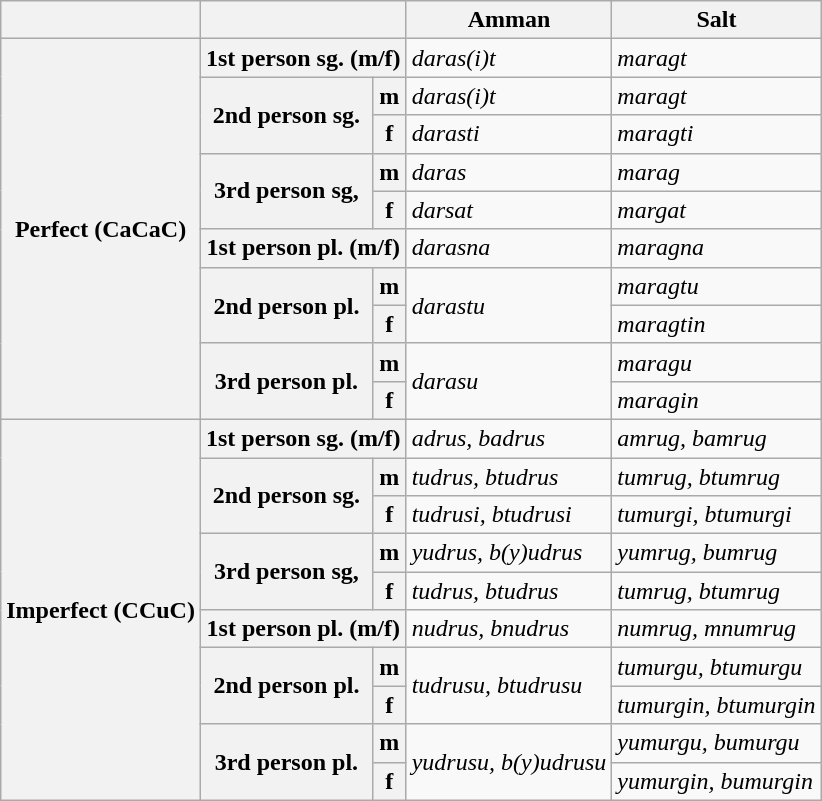<table class="wikitable">
<tr>
<th></th>
<th colspan="2"></th>
<th>Amman</th>
<th>Salt</th>
</tr>
<tr>
<th rowspan="10">Perfect (CaCaC)</th>
<th colspan="2">1st person sg. (m/f)</th>
<td><em>daras(i)t</em></td>
<td><em>maragt</em></td>
</tr>
<tr>
<th rowspan="2">2nd person sg.</th>
<th>m</th>
<td><em>daras(i)t</em></td>
<td><em>maragt</em></td>
</tr>
<tr>
<th>f</th>
<td><em>darasti</em></td>
<td><em>maragti</em></td>
</tr>
<tr>
<th rowspan="2">3rd person sg,</th>
<th>m</th>
<td><em>daras</em></td>
<td><em>marag</em></td>
</tr>
<tr>
<th>f</th>
<td><em>darsat</em></td>
<td><em>margat</em></td>
</tr>
<tr>
<th colspan="2">1st person pl. (m/f)</th>
<td><em>darasna</em></td>
<td><em>maragna</em></td>
</tr>
<tr>
<th rowspan="2">2nd person pl.</th>
<th>m</th>
<td rowspan="2"><em>darastu</em></td>
<td><em>maragtu</em></td>
</tr>
<tr>
<th>f</th>
<td><em>maragtin</em></td>
</tr>
<tr>
<th rowspan="2">3rd person pl.</th>
<th>m</th>
<td rowspan="2"><em>darasu</em></td>
<td><em>maragu</em></td>
</tr>
<tr>
<th>f</th>
<td><em>maragin</em></td>
</tr>
<tr>
<th rowspan="10">Imperfect (CCuC)</th>
<th colspan="2">1st person sg. (m/f)</th>
<td><em>adrus, badrus</em></td>
<td><em>amrug, bamrug</em></td>
</tr>
<tr>
<th rowspan="2">2nd person sg.</th>
<th>m</th>
<td><em>tudrus, btudrus</em></td>
<td><em>tumrug, btumrug</em></td>
</tr>
<tr>
<th>f</th>
<td><em>tudrusi, btudrusi</em></td>
<td><em>tumurgi, btumurgi</em></td>
</tr>
<tr>
<th rowspan="2">3rd person sg,</th>
<th>m</th>
<td><em>yudrus, b(y)udrus</em></td>
<td><em>yumrug, bumrug</em></td>
</tr>
<tr>
<th>f</th>
<td><em>tudrus, btudrus</em></td>
<td><em>tumrug, btumrug</em></td>
</tr>
<tr>
<th colspan="2">1st person pl. (m/f)</th>
<td><em>nudrus, bnudrus</em></td>
<td><em>numrug, mnumrug</em></td>
</tr>
<tr>
<th rowspan="2">2nd person pl.</th>
<th>m</th>
<td rowspan="2"><em>tudrusu, btudrusu</em></td>
<td><em>tumurgu, btumurgu</em></td>
</tr>
<tr>
<th>f</th>
<td><em>tumurgin, btumurgin</em></td>
</tr>
<tr>
<th rowspan="2">3rd person pl.</th>
<th>m</th>
<td rowspan="2"><em>yudrusu, b(y)udrusu</em></td>
<td><em>yumurgu, bumurgu</em></td>
</tr>
<tr>
<th>f</th>
<td><em>yumurgin, bumurgin</em></td>
</tr>
</table>
